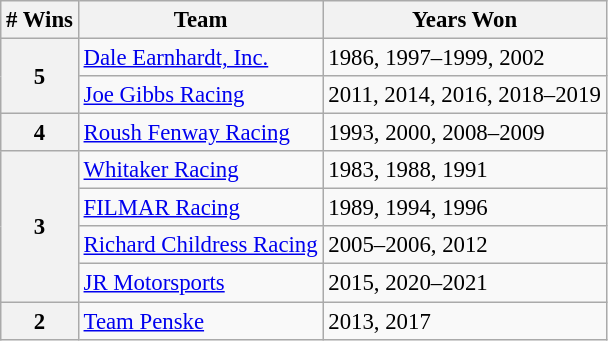<table class="wikitable" style="font-size: 95%;">
<tr>
<th># Wins</th>
<th>Team</th>
<th>Years Won</th>
</tr>
<tr>
<th rowspan="2">5</th>
<td><a href='#'>Dale Earnhardt, Inc.</a></td>
<td>1986, 1997–1999, 2002</td>
</tr>
<tr>
<td><a href='#'>Joe Gibbs Racing</a></td>
<td>2011, 2014, 2016, 2018–2019</td>
</tr>
<tr>
<th>4</th>
<td><a href='#'>Roush Fenway Racing</a></td>
<td>1993, 2000, 2008–2009</td>
</tr>
<tr>
<th rowspan="4">3</th>
<td><a href='#'>Whitaker Racing</a></td>
<td>1983, 1988, 1991</td>
</tr>
<tr>
<td><a href='#'>FILMAR Racing</a></td>
<td>1989, 1994, 1996</td>
</tr>
<tr>
<td><a href='#'>Richard Childress Racing</a></td>
<td>2005–2006, 2012</td>
</tr>
<tr>
<td><a href='#'>JR Motorsports</a></td>
<td>2015, 2020–2021</td>
</tr>
<tr>
<th>2</th>
<td><a href='#'>Team Penske</a></td>
<td>2013, 2017</td>
</tr>
</table>
